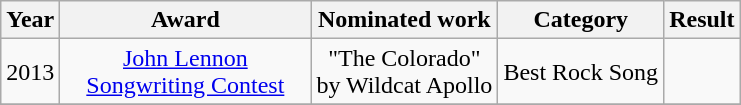<table class="wikitable plainrowheaders" style="text-align:center;">
<tr>
<th>Year</th>
<th style="width:10em;">Award</th>
<th>Nominated work</th>
<th>Category</th>
<th>Result</th>
</tr>
<tr>
<td rowspan="1">2013</td>
<td rowspan="1"><a href='#'>John Lennon<br>Songwriting Contest</a></td>
<td>"The Colorado"<br>by Wildcat Apollo</td>
<td>Best Rock Song</td>
<td></td>
</tr>
<tr>
</tr>
</table>
